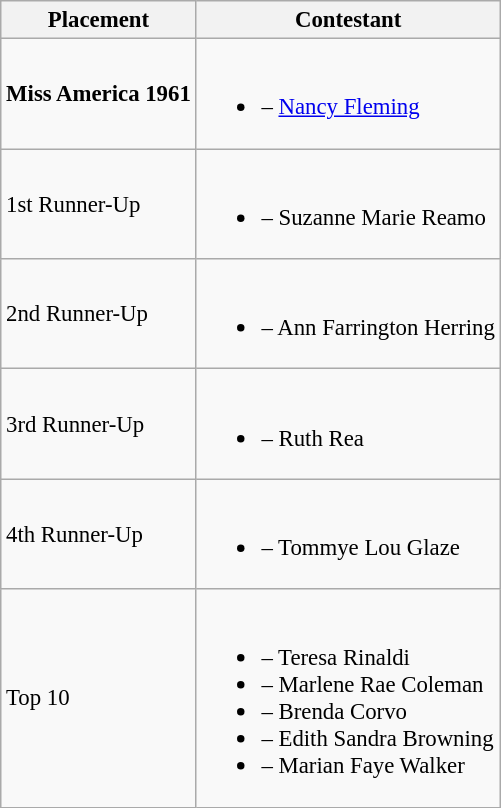<table class="wikitable sortable" style="font-size: 95%;">
<tr>
<th>Placement</th>
<th>Contestant</th>
</tr>
<tr>
<td><strong>Miss America 1961</strong></td>
<td><br><ul><li> – <a href='#'>Nancy Fleming</a></li></ul></td>
</tr>
<tr>
<td>1st Runner-Up</td>
<td><br><ul><li> – Suzanne Marie Reamo</li></ul></td>
</tr>
<tr>
<td>2nd Runner-Up</td>
<td><br><ul><li> – Ann Farrington Herring</li></ul></td>
</tr>
<tr>
<td>3rd Runner-Up</td>
<td><br><ul><li> – Ruth Rea</li></ul></td>
</tr>
<tr>
<td>4th Runner-Up</td>
<td><br><ul><li> – Tommye Lou Glaze</li></ul></td>
</tr>
<tr>
<td>Top 10</td>
<td><br><ul><li> – Teresa Rinaldi</li><li> – Marlene Rae Coleman</li><li> – Brenda Corvo</li><li> – Edith Sandra Browning</li><li> – Marian Faye Walker</li></ul></td>
</tr>
</table>
